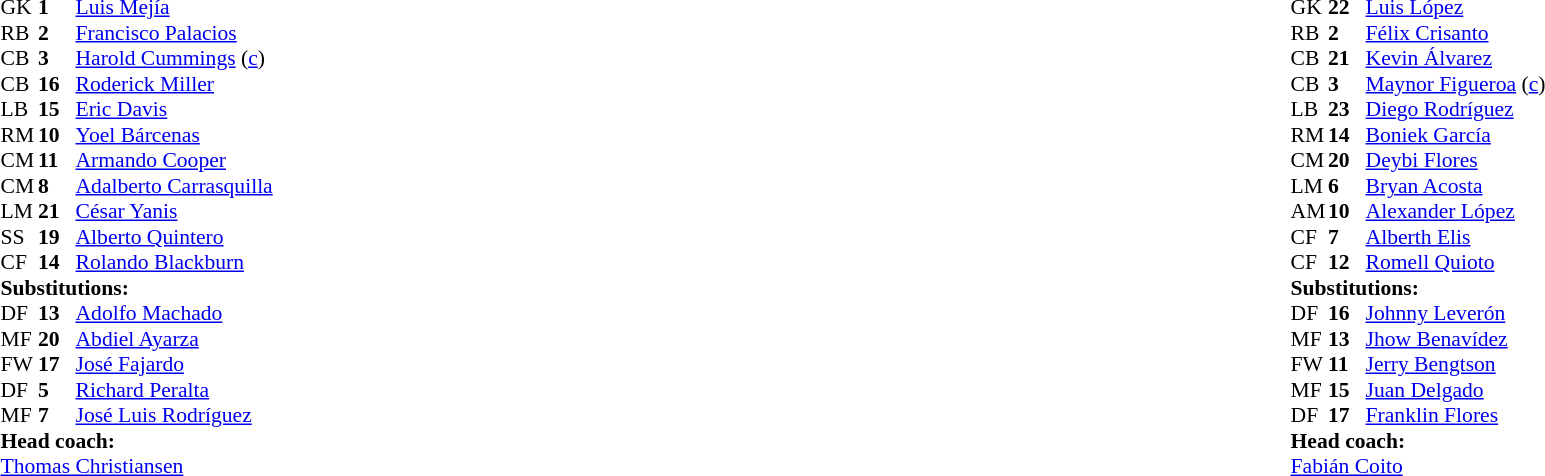<table width="100%">
<tr>
<td valign="top" width="40%"><br><table style="font-size:90%" cellspacing="0" cellpadding="0">
<tr>
<th width=25></th>
<th width=25></th>
</tr>
<tr>
<td>GK</td>
<td><strong>1</strong></td>
<td><a href='#'>Luis Mejía</a></td>
</tr>
<tr>
<td>RB</td>
<td><strong>2</strong></td>
<td><a href='#'>Francisco Palacios</a></td>
<td></td>
</tr>
<tr>
<td>CB</td>
<td><strong>3</strong></td>
<td><a href='#'>Harold Cummings</a> (<a href='#'>c</a>)</td>
<td></td>
<td></td>
</tr>
<tr>
<td>CB</td>
<td><strong>16</strong></td>
<td><a href='#'>Roderick Miller</a></td>
<td></td>
<td></td>
</tr>
<tr>
<td>LB</td>
<td><strong>15</strong></td>
<td><a href='#'>Eric Davis</a></td>
</tr>
<tr>
<td>RM</td>
<td><strong>10</strong></td>
<td><a href='#'>Yoel Bárcenas</a></td>
</tr>
<tr>
<td>CM</td>
<td><strong>11</strong></td>
<td><a href='#'>Armando Cooper</a></td>
</tr>
<tr>
<td>CM</td>
<td><strong>8</strong></td>
<td><a href='#'>Adalberto Carrasquilla</a></td>
<td></td>
</tr>
<tr>
<td>LM</td>
<td><strong>21</strong></td>
<td><a href='#'>César Yanis</a></td>
<td></td>
<td></td>
</tr>
<tr>
<td>SS</td>
<td><strong>19</strong></td>
<td><a href='#'>Alberto Quintero</a></td>
<td></td>
<td></td>
</tr>
<tr>
<td>CF</td>
<td><strong>14</strong></td>
<td><a href='#'>Rolando Blackburn</a></td>
<td></td>
<td></td>
</tr>
<tr>
<td colspan=3><strong>Substitutions:</strong></td>
</tr>
<tr>
<td>DF</td>
<td><strong>13</strong></td>
<td><a href='#'>Adolfo Machado</a></td>
<td></td>
<td></td>
</tr>
<tr>
<td>MF</td>
<td><strong>20</strong></td>
<td><a href='#'>Abdiel Ayarza</a></td>
<td></td>
<td></td>
</tr>
<tr>
<td>FW</td>
<td><strong>17</strong></td>
<td><a href='#'>José Fajardo</a></td>
<td></td>
<td></td>
</tr>
<tr>
<td>DF</td>
<td><strong>5</strong></td>
<td><a href='#'>Richard Peralta</a></td>
<td></td>
<td></td>
</tr>
<tr>
<td>MF</td>
<td><strong>7</strong></td>
<td><a href='#'>José Luis Rodríguez</a></td>
<td></td>
<td></td>
</tr>
<tr>
<td colspan=3><strong>Head coach:</strong></td>
</tr>
<tr>
<td colspan=3> <a href='#'>Thomas Christiansen</a></td>
</tr>
</table>
</td>
<td valign="top"></td>
<td valign="top" width="50%"><br><table style="font-size:90%; margin:auto" cellspacing="0" cellpadding="0">
<tr>
<th width=25></th>
<th width=25></th>
</tr>
<tr>
<td>GK</td>
<td><strong>22</strong></td>
<td><a href='#'>Luis López</a></td>
</tr>
<tr>
<td>RB</td>
<td><strong>2</strong></td>
<td><a href='#'>Félix Crisanto</a></td>
<td></td>
</tr>
<tr>
<td>CB</td>
<td><strong>21</strong></td>
<td><a href='#'>Kevin Álvarez</a></td>
</tr>
<tr>
<td>CB</td>
<td><strong>3</strong></td>
<td><a href='#'>Maynor Figueroa</a> (<a href='#'>c</a>)</td>
<td></td>
</tr>
<tr>
<td>LB</td>
<td><strong>23</strong></td>
<td><a href='#'>Diego Rodríguez</a></td>
<td></td>
<td></td>
</tr>
<tr>
<td>RM</td>
<td><strong>14</strong></td>
<td><a href='#'>Boniek García</a></td>
<td></td>
<td></td>
</tr>
<tr>
<td>CM</td>
<td><strong>20</strong></td>
<td><a href='#'>Deybi Flores</a></td>
</tr>
<tr>
<td>LM</td>
<td><strong>6</strong></td>
<td><a href='#'>Bryan Acosta</a></td>
</tr>
<tr>
<td>AM</td>
<td><strong>10</strong></td>
<td><a href='#'>Alexander López</a></td>
<td></td>
<td></td>
</tr>
<tr>
<td>CF</td>
<td><strong>7</strong></td>
<td><a href='#'>Alberth Elis</a></td>
<td></td>
<td></td>
</tr>
<tr>
<td>CF</td>
<td><strong>12</strong></td>
<td><a href='#'>Romell Quioto</a></td>
<td></td>
<td></td>
</tr>
<tr>
<td colspan=3><strong>Substitutions:</strong></td>
</tr>
<tr>
<td>DF</td>
<td><strong>16</strong></td>
<td><a href='#'>Johnny Leverón</a></td>
<td></td>
<td></td>
</tr>
<tr>
<td>MF</td>
<td><strong>13</strong></td>
<td><a href='#'>Jhow Benavídez</a></td>
<td></td>
<td></td>
</tr>
<tr>
<td>FW</td>
<td><strong>11</strong></td>
<td><a href='#'>Jerry Bengtson</a></td>
<td></td>
<td></td>
</tr>
<tr>
<td>MF</td>
<td><strong>15</strong></td>
<td><a href='#'>Juan Delgado</a></td>
<td></td>
<td></td>
</tr>
<tr>
<td>DF</td>
<td><strong>17</strong></td>
<td><a href='#'>Franklin Flores</a></td>
<td></td>
<td></td>
</tr>
<tr>
<td colspan=3><strong>Head coach:</strong></td>
</tr>
<tr>
<td colspan=3> <a href='#'>Fabián Coito</a></td>
</tr>
</table>
</td>
</tr>
</table>
